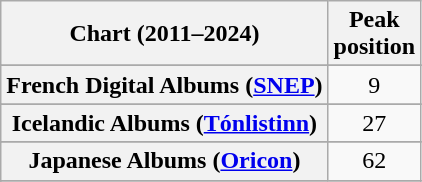<table class="wikitable sortable plainrowheaders" style="text-align:center;">
<tr>
<th scope="col">Chart (2011–2024)</th>
<th scope="col">Peak<br>position</th>
</tr>
<tr>
</tr>
<tr>
</tr>
<tr>
</tr>
<tr>
</tr>
<tr>
</tr>
<tr>
</tr>
<tr>
</tr>
<tr>
<th scope="row">French Digital Albums (<a href='#'>SNEP</a>)</th>
<td>9</td>
</tr>
<tr>
</tr>
<tr>
<th scope="row">Icelandic Albums (<a href='#'>Tónlistinn</a>)</th>
<td>27</td>
</tr>
<tr>
</tr>
<tr>
<th scope="row">Japanese Albums (<a href='#'>Oricon</a>)</th>
<td>62</td>
</tr>
<tr>
</tr>
<tr>
</tr>
<tr>
</tr>
<tr>
</tr>
<tr>
</tr>
<tr>
</tr>
<tr>
</tr>
<tr>
</tr>
<tr>
</tr>
</table>
